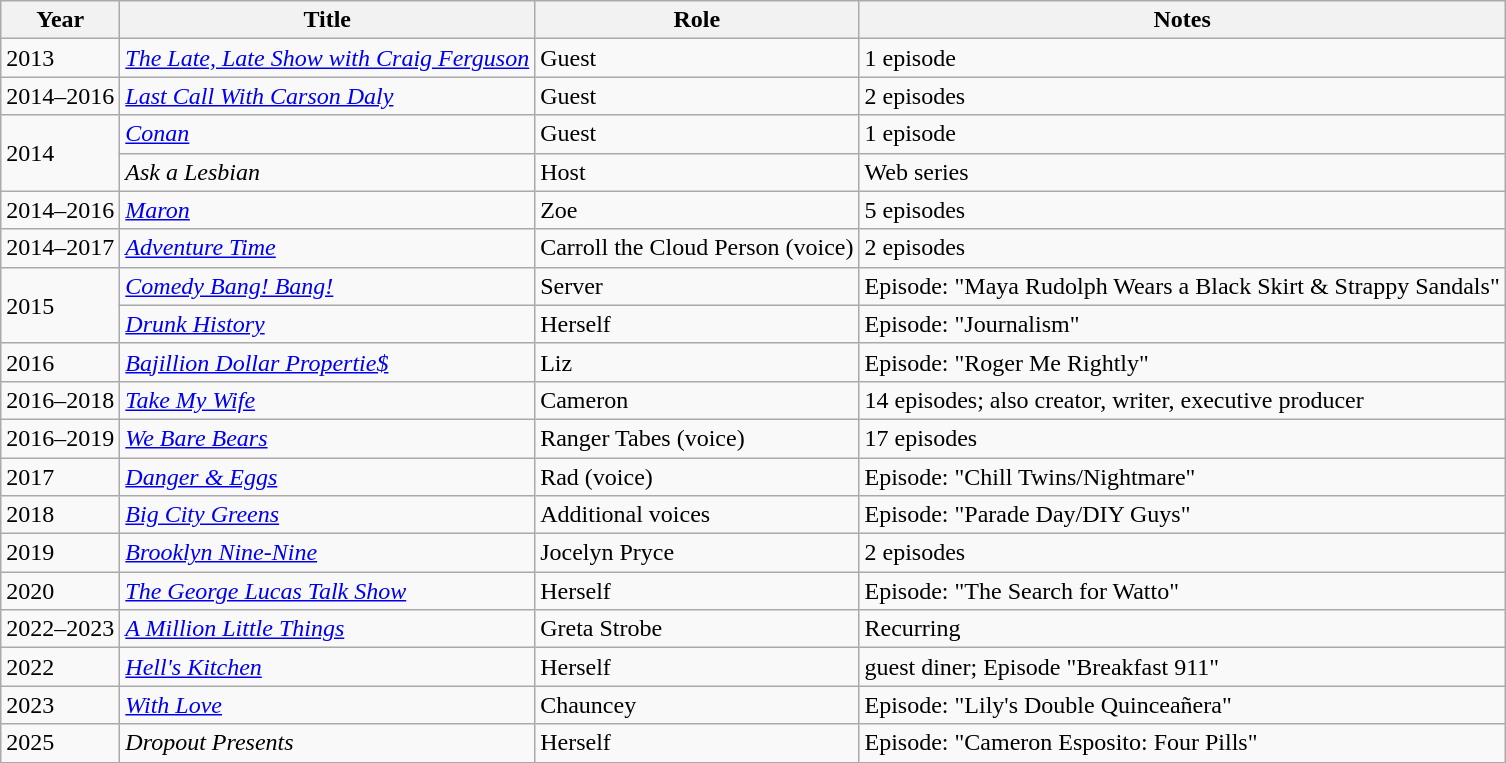<table class="wikitable">
<tr>
<th>Year</th>
<th>Title</th>
<th>Role</th>
<th>Notes</th>
</tr>
<tr>
<td>2013</td>
<td><em><a href='#'>The Late, Late Show with Craig Ferguson</a></em></td>
<td>Guest</td>
<td>1 episode</td>
</tr>
<tr>
<td>2014–2016</td>
<td><em><a href='#'>Last Call With Carson Daly</a></em></td>
<td>Guest</td>
<td>2 episodes</td>
</tr>
<tr>
<td rowspan="2">2014</td>
<td><em><a href='#'>Conan</a></em></td>
<td>Guest</td>
<td>1 episode</td>
</tr>
<tr>
<td><em>Ask a Lesbian</em></td>
<td>Host</td>
<td>Web series</td>
</tr>
<tr>
<td>2014–2016</td>
<td><em><a href='#'>Maron</a></em></td>
<td>Zoe</td>
<td>5 episodes</td>
</tr>
<tr>
<td>2014–2017</td>
<td><em><a href='#'>Adventure Time</a></em></td>
<td>Carroll the Cloud Person (voice)</td>
<td>2 episodes</td>
</tr>
<tr>
<td rowspan="2">2015</td>
<td><em><a href='#'>Comedy Bang! Bang!</a></em></td>
<td>Server</td>
<td>Episode: "Maya Rudolph Wears a Black Skirt & Strappy Sandals"</td>
</tr>
<tr>
<td><em><a href='#'>Drunk History</a></em></td>
<td>Herself</td>
<td>Episode: "Journalism"</td>
</tr>
<tr>
<td>2016</td>
<td><em><a href='#'>Bajillion Dollar Propertie$</a></em></td>
<td>Liz</td>
<td>Episode: "Roger Me Rightly"</td>
</tr>
<tr>
<td>2016–2018</td>
<td><em><a href='#'>Take My Wife</a></em></td>
<td>Cameron</td>
<td>14 episodes; also creator, writer, executive producer</td>
</tr>
<tr>
<td>2016–2019</td>
<td><em><a href='#'>We Bare Bears</a></em></td>
<td>Ranger Tabes (voice)</td>
<td>17 episodes</td>
</tr>
<tr>
<td>2017</td>
<td><em><a href='#'>Danger & Eggs</a></em></td>
<td>Rad (voice)</td>
<td>Episode: "Chill Twins/Nightmare"</td>
</tr>
<tr>
<td>2018</td>
<td><em><a href='#'>Big City Greens</a></em></td>
<td>Additional voices</td>
<td>Episode: "Parade Day/DIY Guys"</td>
</tr>
<tr>
<td>2019</td>
<td><em><a href='#'>Brooklyn Nine-Nine</a></em></td>
<td>Jocelyn Pryce</td>
<td>2 episodes</td>
</tr>
<tr>
<td>2020</td>
<td><em><a href='#'>The George Lucas Talk Show</a></em></td>
<td>Herself</td>
<td>Episode: "The Search for Watto"</td>
</tr>
<tr>
<td>2022–2023</td>
<td><em><a href='#'>A Million Little Things</a></em></td>
<td>Greta Strobe</td>
<td>Recurring</td>
</tr>
<tr>
<td>2022</td>
<td><em><a href='#'>Hell's Kitchen</a></em></td>
<td>Herself</td>
<td>guest diner; Episode "Breakfast 911"</td>
</tr>
<tr>
<td>2023</td>
<td><em><a href='#'>With Love</a></em></td>
<td>Chauncey</td>
<td>Episode: "Lily's Double Quinceañera"</td>
</tr>
<tr>
<td>2025</td>
<td><em>Dropout Presents</em></td>
<td>Herself</td>
<td>Episode: "Cameron Esposito: Four Pills"</td>
</tr>
</table>
